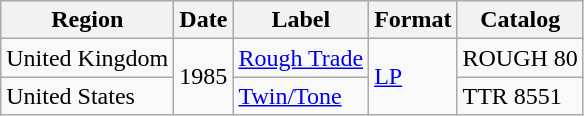<table class="wikitable">
<tr>
<th>Region</th>
<th>Date</th>
<th>Label</th>
<th>Format</th>
<th>Catalog</th>
</tr>
<tr>
<td>United Kingdom</td>
<td rowspan="2">1985</td>
<td><a href='#'>Rough Trade</a></td>
<td rowspan="2"><a href='#'>LP</a></td>
<td>ROUGH 80</td>
</tr>
<tr>
<td>United States</td>
<td><a href='#'>Twin/Tone</a></td>
<td>TTR 8551</td>
</tr>
</table>
